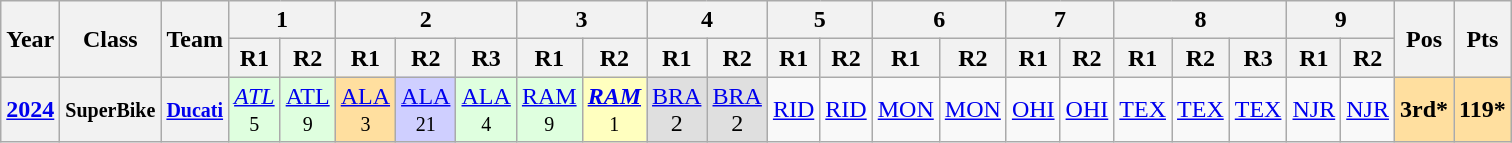<table class="wikitable" style="text-align:center">
<tr>
<th rowspan="2">Year</th>
<th rowspan="2">Class</th>
<th rowspan="2">Team</th>
<th colspan="2">1</th>
<th colspan="3">2</th>
<th colspan="2">3</th>
<th colspan="2">4</th>
<th colspan="2">5</th>
<th colspan="2">6</th>
<th colspan="2">7</th>
<th colspan="3">8</th>
<th colspan="2">9</th>
<th rowspan="2">Pos</th>
<th rowspan="2">Pts</th>
</tr>
<tr>
<th>R1</th>
<th>R2</th>
<th>R1</th>
<th>R2</th>
<th>R3</th>
<th>R1</th>
<th>R2</th>
<th>R1</th>
<th>R2</th>
<th>R1</th>
<th>R2</th>
<th>R1</th>
<th>R2</th>
<th>R1</th>
<th>R2</th>
<th>R1</th>
<th>R2</th>
<th>R3</th>
<th>R1</th>
<th>R2</th>
</tr>
<tr>
<th><a href='#'>2024</a></th>
<th><small>SuperBike</small></th>
<th><small><a href='#'>Ducati</a></small></th>
<td style="background:#DFFFDF;"><em><a href='#'>ATL</a></em><br><small>5</small></td>
<td style="background:#DFFFDF;"><a href='#'>ATL</a><br><small>9</small></td>
<td style="background:#FFDF9F;"><a href='#'>ALA</a><br><small>3</small></td>
<td style="background:#CFCFFF;"><a href='#'>ALA</a><br><small>21</small></td>
<td style="background:#DFFFDF;"><a href='#'>ALA</a><br><small>4</small></td>
<td style="background:#DFFFDF;"><a href='#'>RAM</a><br><small>9</small></td>
<td style="background:#FFFFBF;"><strong><em><a href='#'>RAM</a></em></strong><br><small>1</small></td>
<td style="background:#DFDFDF;"><a href='#'>BRA</a><br>2<small></small></td>
<td style="background:#DFDFDF;"><a href='#'>BRA</a><br>2<small></small></td>
<td><a href='#'>RID</a><br><small></small></td>
<td><a href='#'>RID</a><br><small></small></td>
<td><a href='#'>MON</a><br><small></small></td>
<td><a href='#'>MON</a><br><small></small></td>
<td><a href='#'>OHI</a><br><small></small></td>
<td><a href='#'>OHI</a><br><small></small></td>
<td><a href='#'>TEX</a><br><small></small></td>
<td><a href='#'>TEX</a><br><small></small></td>
<td><a href='#'>TEX</a><br><small></small></td>
<td><a href='#'>NJR</a><br><small></small></td>
<td><a href='#'>NJR</a><br><small></small></td>
<th style="background:#FFDF9F;">3rd*</th>
<th style="background:#FFDF9F;">119*</th>
</tr>
</table>
